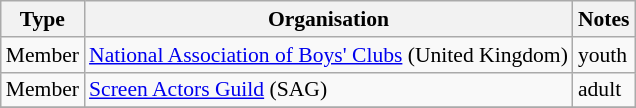<table class="wikitable" style="font-size: 90%;">
<tr>
<th>Type</th>
<th>Organisation</th>
<th>Notes</th>
</tr>
<tr>
<td>Member</td>
<td><a href='#'>National Association of Boys' Clubs</a> (United Kingdom)</td>
<td>youth</td>
</tr>
<tr>
<td>Member</td>
<td><a href='#'>Screen Actors Guild</a> (SAG)</td>
<td>adult</td>
</tr>
<tr>
</tr>
</table>
